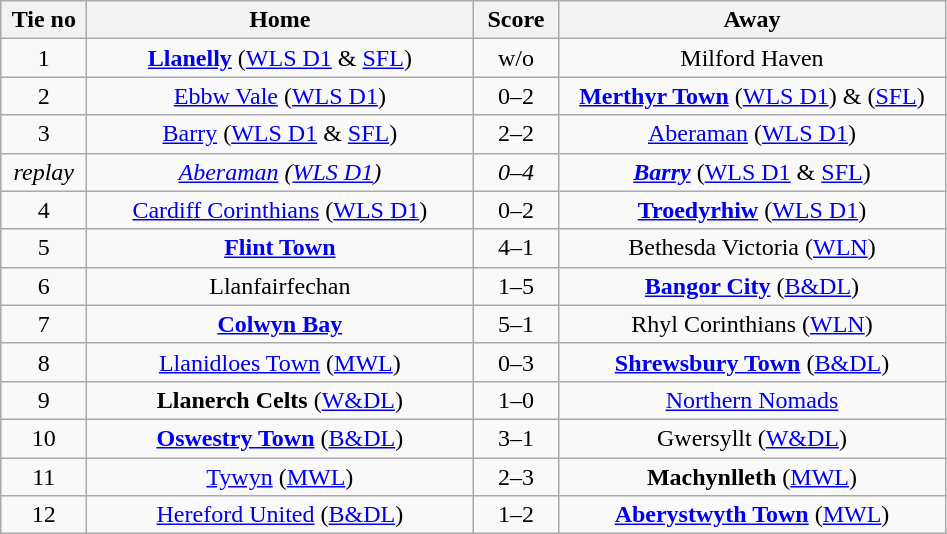<table class="wikitable" style="text-align:center">
<tr>
<th width=50>Tie no</th>
<th width=250>Home</th>
<th width=50>Score</th>
<th width=250>Away</th>
</tr>
<tr>
<td>1</td>
<td><strong><a href='#'>Llanelly</a></strong> (<a href='#'>WLS D1</a> & <a href='#'>SFL</a>)</td>
<td>w/o</td>
<td>Milford Haven</td>
</tr>
<tr>
<td>2</td>
<td><a href='#'>Ebbw Vale</a> (<a href='#'>WLS D1</a>)</td>
<td>0–2</td>
<td><strong><a href='#'>Merthyr Town</a></strong> (<a href='#'>WLS D1</a>) & (<a href='#'>SFL</a>)</td>
</tr>
<tr>
<td>3</td>
<td><a href='#'>Barry</a> (<a href='#'>WLS D1</a> & <a href='#'>SFL</a>)</td>
<td>2–2</td>
<td><a href='#'>Aberaman</a> (<a href='#'>WLS D1</a>)</td>
</tr>
<tr>
<td><em>replay</em></td>
<td><em><a href='#'>Aberaman</a> (<a href='#'>WLS D1</a>)</em></td>
<td><em>0–4</em></td>
<td><strong><em><a href='#'>Barry</a></em></strong> (<a href='#'>WLS D1</a> & <a href='#'>SFL</a>)</td>
</tr>
<tr>
<td>4</td>
<td><a href='#'>Cardiff Corinthians</a> (<a href='#'>WLS D1</a>)</td>
<td>0–2</td>
<td><strong><a href='#'>Troedyrhiw</a></strong> (<a href='#'>WLS D1</a>)</td>
</tr>
<tr>
<td>5</td>
<td><strong><a href='#'>Flint Town</a></strong></td>
<td>4–1</td>
<td>Bethesda Victoria (<a href='#'>WLN</a>)</td>
</tr>
<tr>
<td>6</td>
<td>Llanfairfechan</td>
<td>1–5</td>
<td><strong><a href='#'>Bangor City</a></strong> (<a href='#'>B&DL</a>)</td>
</tr>
<tr>
<td>7</td>
<td><strong><a href='#'>Colwyn Bay</a></strong></td>
<td>5–1</td>
<td>Rhyl Corinthians (<a href='#'>WLN</a>)</td>
</tr>
<tr>
<td>8</td>
<td><a href='#'>Llanidloes Town</a> (<a href='#'>MWL</a>)</td>
<td>0–3</td>
<td><strong><a href='#'>Shrewsbury Town</a></strong> (<a href='#'>B&DL</a>)</td>
</tr>
<tr>
<td>9</td>
<td><strong>Llanerch Celts</strong> (<a href='#'>W&DL</a>)</td>
<td>1–0</td>
<td><a href='#'>Northern Nomads</a></td>
</tr>
<tr>
<td>10</td>
<td><strong><a href='#'>Oswestry Town</a></strong> (<a href='#'>B&DL</a>)</td>
<td>3–1</td>
<td>Gwersyllt (<a href='#'>W&DL</a>)</td>
</tr>
<tr>
<td>11</td>
<td><a href='#'>Tywyn</a> (<a href='#'>MWL</a>)</td>
<td>2–3</td>
<td><strong>Machynlleth</strong> (<a href='#'>MWL</a>)</td>
</tr>
<tr>
<td>12</td>
<td><a href='#'>Hereford United</a> (<a href='#'>B&DL</a>)</td>
<td>1–2</td>
<td><strong><a href='#'>Aberystwyth Town</a></strong> (<a href='#'>MWL</a>)</td>
</tr>
</table>
